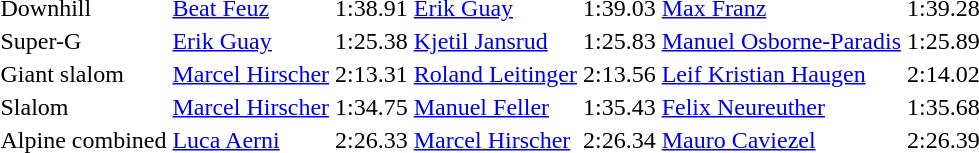<table>
<tr>
<td>Downhill<br></td>
<td><a href='#'>Beat Feuz</a><br></td>
<td>1:38.91</td>
<td><a href='#'>Erik Guay</a><br></td>
<td>1:39.03</td>
<td><a href='#'>Max Franz</a><br></td>
<td>1:39.28</td>
</tr>
<tr>
<td>Super-G<br></td>
<td><a href='#'>Erik Guay</a><br></td>
<td>1:25.38</td>
<td><a href='#'>Kjetil Jansrud</a><br></td>
<td>1:25.83</td>
<td><a href='#'>Manuel Osborne-Paradis</a><br></td>
<td>1:25.89</td>
</tr>
<tr>
<td>Giant slalom<br></td>
<td><a href='#'>Marcel Hirscher</a><br></td>
<td>2:13.31</td>
<td><a href='#'>Roland Leitinger</a><br></td>
<td>2:13.56</td>
<td><a href='#'>Leif Kristian Haugen</a><br></td>
<td>2:14.02</td>
</tr>
<tr>
<td>Slalom<br></td>
<td><a href='#'>Marcel Hirscher</a><br></td>
<td>1:34.75</td>
<td><a href='#'>Manuel Feller</a><br></td>
<td>1:35.43</td>
<td><a href='#'>Felix Neureuther</a><br></td>
<td>1:35.68</td>
</tr>
<tr>
<td>Alpine combined<br></td>
<td><a href='#'>Luca Aerni</a><br></td>
<td>2:26.33</td>
<td><a href='#'>Marcel Hirscher</a><br></td>
<td>2:26.34</td>
<td><a href='#'>Mauro Caviezel</a><br></td>
<td>2:26.39</td>
</tr>
</table>
